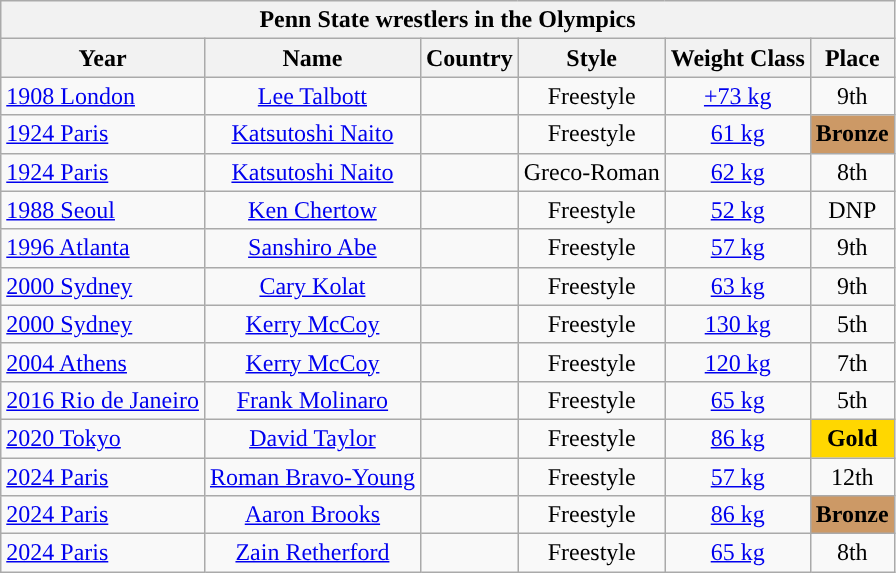<table class="wikitable">
<tr>
<th colspan="6">Penn State wrestlers in the Olympics</th>
</tr>
<tr>
<th scope="col">Year</th>
<th scope="col">Name</th>
<th scope="col">Country</th>
<th scope="col">Style</th>
<th scope="col">Weight Class</th>
<th scope="col">Place</th>
</tr>
<tr>
<td><a href='#'>1908 London</a></td>
<td style="text-align: center;"><a href='#'>Lee Talbott</a></td>
<td style="text-align: center;"></td>
<td style="text-align: center;">Freestyle</td>
<td style="text-align: center;"><a href='#'>+73 kg</a></td>
<td style="text-align: center;">9th</td>
</tr>
<tr>
<td><a href='#'>1924 Paris</a></td>
<td style="text-align: center;"><a href='#'>Katsutoshi Naito</a></td>
<td style="text-align: center;"></td>
<td style="text-align: center;">Freestyle</td>
<td style="text-align: center;"><a href='#'>61 kg</a></td>
<td style="text-align:center; background:#c96;"><strong>Bronze</strong></td>
</tr>
<tr>
<td><a href='#'>1924 Paris</a></td>
<td style="text-align: center;"><a href='#'>Katsutoshi Naito</a></td>
<td style="text-align: center;"></td>
<td style="text-align: center;">Greco-Roman</td>
<td style="text-align: center;"><a href='#'>62 kg</a></td>
<td style="text-align: center;">8th</td>
</tr>
<tr>
<td><a href='#'>1988 Seoul</a></td>
<td style="text-align: center;"><a href='#'>Ken Chertow</a></td>
<td style="text-align: center;"></td>
<td style="text-align: center;">Freestyle</td>
<td style="text-align: center;"><a href='#'>52 kg</a></td>
<td style="text-align: center;">DNP</td>
</tr>
<tr>
<td><a href='#'>1996 Atlanta</a></td>
<td style="text-align: center;"><a href='#'>Sanshiro Abe</a></td>
<td style="text-align: center;"></td>
<td style="text-align: center;">Freestyle</td>
<td style="text-align: center;"><a href='#'>57 kg</a></td>
<td style="text-align: center;">9th</td>
</tr>
<tr>
<td><a href='#'>2000 Sydney</a></td>
<td style="text-align: center;"><a href='#'>Cary Kolat</a></td>
<td style="text-align: center;"></td>
<td style="text-align: center;">Freestyle</td>
<td style="text-align: center;"><a href='#'>63 kg</a></td>
<td style="text-align: center;">9th</td>
</tr>
<tr>
<td><a href='#'>2000 Sydney</a></td>
<td style="text-align: center;"><a href='#'>Kerry McCoy</a></td>
<td style="text-align: center;"></td>
<td style="text-align: center;">Freestyle</td>
<td style="text-align: center;"><a href='#'>130 kg</a></td>
<td style="text-align: center;">5th</td>
</tr>
<tr>
<td><a href='#'>2004 Athens</a></td>
<td style="text-align: center;"><a href='#'>Kerry McCoy</a></td>
<td style="text-align: center;"></td>
<td style="text-align: center;">Freestyle</td>
<td style="text-align: center;"><a href='#'>120 kg</a></td>
<td style="text-align: center;">7th</td>
</tr>
<tr>
<td><a href='#'>2016 Rio de Janeiro</a></td>
<td style="text-align: center;"><a href='#'>Frank Molinaro</a></td>
<td style="text-align: center;"></td>
<td style="text-align: center;">Freestyle</td>
<td style="text-align: center;"><a href='#'>65 kg</a></td>
<td style="text-align: center;">5th</td>
</tr>
<tr>
<td><a href='#'>2020 Tokyo</a></td>
<td style="text-align: center;"><a href='#'>David Taylor</a></td>
<td style="text-align: center;"></td>
<td style="text-align: center;">Freestyle</td>
<td style="text-align: center;"><a href='#'>86 kg</a></td>
<td style="text-align: center; background:  gold;"><strong>Gold</strong></td>
</tr>
<tr>
<td><a href='#'>2024 Paris</a></td>
<td style="text-align: center;"><a href='#'>Roman Bravo-Young</a></td>
<td style="text-align: center;"></td>
<td style="text-align: center;">Freestyle</td>
<td style="text-align: center;"><a href='#'>57 kg</a></td>
<td style="text-align: center;">12th</td>
</tr>
<tr>
<td><a href='#'>2024 Paris</a></td>
<td style="text-align: center;"><a href='#'>Aaron Brooks</a></td>
<td style="text-align: center;"></td>
<td style="text-align: center;">Freestyle</td>
<td style="text-align: center;"><a href='#'>86 kg</a></td>
<td style="text-align:center; background:#c96;"><strong>Bronze</strong></td>
</tr>
<tr>
<td><a href='#'>2024 Paris</a></td>
<td style="text-align: center;"><a href='#'>Zain Retherford</a></td>
<td style="text-align: center;"></td>
<td style="text-align: center;">Freestyle</td>
<td style="text-align: center;"><a href='#'>65 kg</a></td>
<td style="text-align: center;">8th</td>
</tr>
</table>
